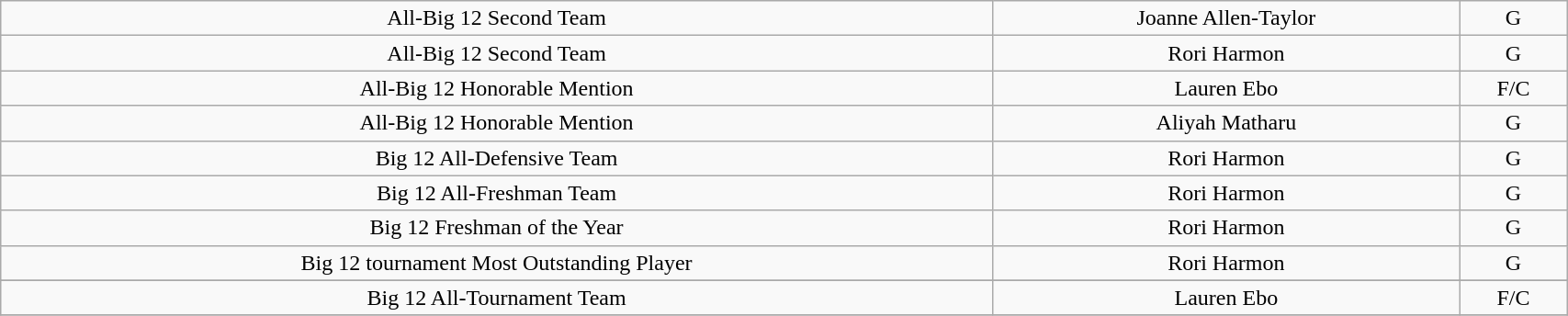<table class="wikitable" style="width: 90%;text-align: center;">
<tr align="center">
<td rowspan="1">All-Big 12 Second Team</td>
<td>Joanne Allen-Taylor</td>
<td>G</td>
</tr>
<tr>
<td rowspan="1">All-Big 12 Second Team</td>
<td>Rori Harmon</td>
<td>G</td>
</tr>
<tr>
<td rowspan="1">All-Big 12 Honorable Mention</td>
<td>Lauren Ebo</td>
<td>F/C</td>
</tr>
<tr>
<td rowspan="1">All-Big 12 Honorable Mention</td>
<td>Aliyah Matharu</td>
<td>G</td>
</tr>
<tr>
<td rowspan="1">Big 12 All-Defensive Team</td>
<td>Rori Harmon</td>
<td>G</td>
</tr>
<tr>
<td rowspan="1">Big 12 All-Freshman Team</td>
<td>Rori Harmon</td>
<td>G</td>
</tr>
<tr>
<td rowspan="1">Big 12 Freshman of the Year</td>
<td>Rori Harmon</td>
<td>G</td>
</tr>
<tr>
<td rowspan="1">Big 12 tournament Most Outstanding Player</td>
<td>Rori Harmon</td>
<td>G</td>
</tr>
<tr>
</tr>
<tr>
<td rowspan="1">Big 12 All-Tournament Team</td>
<td>Lauren Ebo</td>
<td>F/C</td>
</tr>
<tr>
</tr>
</table>
